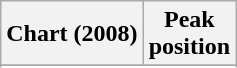<table class="wikitable sortable plainrowheaders" style="text-align:center">
<tr>
<th scope="col">Chart (2008)</th>
<th scope="col">Peak<br>position</th>
</tr>
<tr>
</tr>
<tr>
</tr>
<tr>
</tr>
<tr>
</tr>
<tr>
</tr>
<tr>
</tr>
</table>
